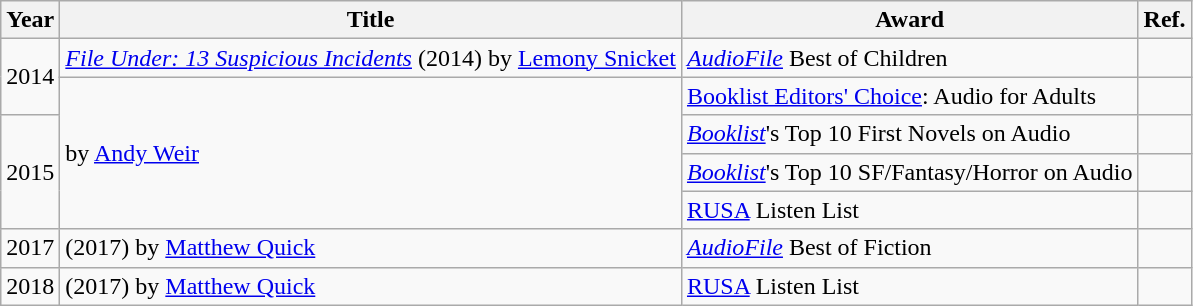<table class="wikitable sortable mw-collapsible">
<tr>
<th>Year</th>
<th>Title</th>
<th>Award</th>
<th>Ref.</th>
</tr>
<tr>
<td rowspan="2">2014</td>
<td><em><a href='#'>File Under: 13 Suspicious Incidents</a></em> (2014) by <a href='#'>Lemony Snicket</a></td>
<td><em><a href='#'>AudioFile</a></em> Best of Children</td>
<td></td>
</tr>
<tr>
<td rowspan="4"><em></em> by <a href='#'>Andy Weir</a></td>
<td><a href='#'>Booklist Editors' Choice</a>: Audio for Adults</td>
<td></td>
</tr>
<tr>
<td rowspan="3">2015</td>
<td><em><a href='#'>Booklist</a></em>'s Top 10 First Novels on Audio</td>
<td></td>
</tr>
<tr>
<td><em><a href='#'>Booklist</a></em>'s Top 10 SF/Fantasy/Horror on Audio</td>
<td></td>
</tr>
<tr>
<td><a href='#'>RUSA</a> Listen List</td>
<td></td>
</tr>
<tr>
<td>2017</td>
<td><em></em> (2017) by <a href='#'>Matthew Quick</a></td>
<td><em><a href='#'>AudioFile</a></em> Best of Fiction</td>
<td></td>
</tr>
<tr>
<td>2018</td>
<td><em></em> (2017) by <a href='#'>Matthew Quick</a></td>
<td><a href='#'>RUSA</a> Listen List</td>
<td></td>
</tr>
</table>
